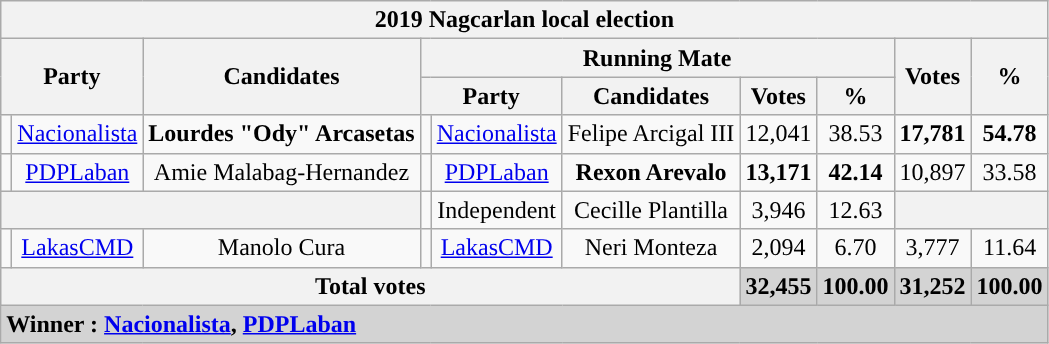<table class="wikitable" style="text-align:center">
<tr>
<th colspan="10">2019 Nagcarlan local election</th>
</tr>
<tr>
<th rowspan="2" colspan="2">Party</th>
<th rowspan="2">Candidates</th>
<th colspan="5">Running Mate</th>
<th rowspan="2">Votes</th>
<th rowspan="2">%</th>
</tr>
<tr>
<th colspan="2">Party</th>
<th>Candidates</th>
<th>Votes</th>
<th>%</th>
</tr>
<tr>
<td style="background:"></td>
<td><a href='#'>Nacionalista</a></td>
<td><strong>Lourdes "Ody" Arcasetas</strong></td>
<td style="background:"></td>
<td><a href='#'>Nacionalista</a></td>
<td>Felipe Arcigal III</td>
<td>12,041</td>
<td>38.53</td>
<td><strong>17,781</strong></td>
<td><strong>54.78</strong></td>
</tr>
<tr>
<td style="background:"></td>
<td><a href='#'>PDPLaban</a></td>
<td>Amie Malabag-Hernandez</td>
<td style="background:"></td>
<td><a href='#'>PDPLaban</a></td>
<td><strong>Rexon Arevalo</strong></td>
<td><strong>13,171</strong></td>
<td><strong>42.14</strong></td>
<td>10,897</td>
<td>33.58</td>
</tr>
<tr>
<th colspan="3"></th>
<td style="background:"></td>
<td>Independent</td>
<td>Cecille Plantilla</td>
<td>3,946</td>
<td>12.63</td>
<th colspan="2"></th>
</tr>
<tr>
<td style="background:"></td>
<td><a href='#'>LakasCMD</a></td>
<td>Manolo Cura</td>
<td style="background:"></td>
<td><a href='#'>LakasCMD</a></td>
<td>Neri Monteza</td>
<td>2,094</td>
<td>6.70</td>
<td>3,777</td>
<td>11.64</td>
</tr>
<tr>
<th colspan="6">Total votes</th>
<td style="background:lightgray;"><strong>32,455</strong></td>
<td style="background:lightgray;"><strong>100.00</strong></td>
<td style="background:lightgray;"><strong>31,252</strong></td>
<td style="background:lightgray;"><strong>100.00</strong></td>
</tr>
<tr>
<td style="background:lightgray;" colspan="10" align="left"><strong>Winner : <a href='#'>Nacionalista</a>, <a href='#'>PDPLaban</a></strong></td>
</tr>
</table>
